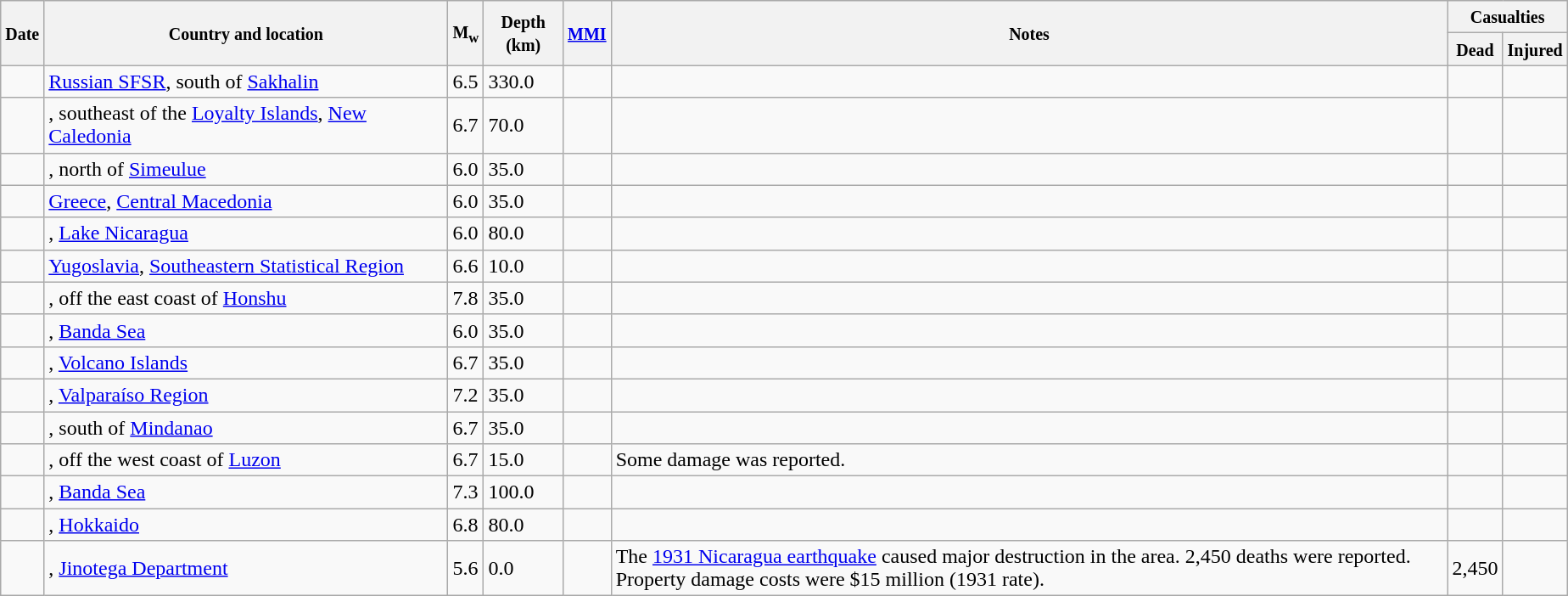<table class="wikitable sortable sort-under" style="border:1px black; margin-left:1em;">
<tr>
<th rowspan="2"><small>Date</small></th>
<th rowspan="2" style="width: 310px"><small>Country and location</small></th>
<th rowspan="2"><small>M<sub>w</sub></small></th>
<th rowspan="2"><small>Depth (km)</small></th>
<th rowspan="2"><small><a href='#'>MMI</a></small></th>
<th rowspan="2" class="unsortable"><small>Notes</small></th>
<th colspan="2"><small>Casualties</small></th>
</tr>
<tr>
<th><small>Dead</small></th>
<th><small>Injured</small></th>
</tr>
<tr>
<td></td>
<td> <a href='#'>Russian SFSR</a>, south of <a href='#'>Sakhalin</a></td>
<td>6.5</td>
<td>330.0</td>
<td></td>
<td></td>
<td></td>
<td></td>
</tr>
<tr>
<td></td>
<td>, southeast of the <a href='#'>Loyalty Islands</a>, <a href='#'>New Caledonia</a></td>
<td>6.7</td>
<td>70.0</td>
<td></td>
<td></td>
<td></td>
<td></td>
</tr>
<tr>
<td></td>
<td>, north of <a href='#'>Simeulue</a></td>
<td>6.0</td>
<td>35.0</td>
<td></td>
<td></td>
<td></td>
<td></td>
</tr>
<tr>
<td></td>
<td> <a href='#'>Greece</a>, <a href='#'>Central Macedonia</a></td>
<td>6.0</td>
<td>35.0</td>
<td></td>
<td></td>
<td></td>
<td></td>
</tr>
<tr>
<td></td>
<td>, <a href='#'>Lake Nicaragua</a></td>
<td>6.0</td>
<td>80.0</td>
<td></td>
<td></td>
<td></td>
<td></td>
</tr>
<tr>
<td></td>
<td> <a href='#'>Yugoslavia</a>, <a href='#'>Southeastern Statistical Region</a></td>
<td>6.6</td>
<td>10.0</td>
<td></td>
<td></td>
<td></td>
<td></td>
</tr>
<tr>
<td></td>
<td>, off the east coast of <a href='#'>Honshu</a></td>
<td>7.8</td>
<td>35.0</td>
<td></td>
<td></td>
<td></td>
<td></td>
</tr>
<tr>
<td></td>
<td>, <a href='#'>Banda Sea</a></td>
<td>6.0</td>
<td>35.0</td>
<td></td>
<td></td>
<td></td>
<td></td>
</tr>
<tr>
<td></td>
<td>, <a href='#'>Volcano Islands</a></td>
<td>6.7</td>
<td>35.0</td>
<td></td>
<td></td>
<td></td>
<td></td>
</tr>
<tr>
<td></td>
<td>, <a href='#'>Valparaíso Region</a></td>
<td>7.2</td>
<td>35.0</td>
<td></td>
<td></td>
<td></td>
<td></td>
</tr>
<tr>
<td></td>
<td>, south of <a href='#'>Mindanao</a></td>
<td>6.7</td>
<td>35.0</td>
<td></td>
<td></td>
<td></td>
<td></td>
</tr>
<tr>
<td></td>
<td>, off the west coast of <a href='#'>Luzon</a></td>
<td>6.7</td>
<td>15.0</td>
<td></td>
<td>Some damage was reported.</td>
<td></td>
<td></td>
</tr>
<tr>
<td></td>
<td>, <a href='#'>Banda Sea</a></td>
<td>7.3</td>
<td>100.0</td>
<td></td>
<td></td>
<td></td>
<td></td>
</tr>
<tr>
<td></td>
<td>, <a href='#'>Hokkaido</a></td>
<td>6.8</td>
<td>80.0</td>
<td></td>
<td></td>
<td></td>
<td></td>
</tr>
<tr>
<td></td>
<td>, <a href='#'>Jinotega Department</a></td>
<td>5.6</td>
<td>0.0</td>
<td></td>
<td>The <a href='#'>1931 Nicaragua earthquake</a> caused major destruction in the area. 2,450 deaths were reported. Property damage costs were $15 million (1931 rate).</td>
<td>2,450</td>
<td></td>
</tr>
</table>
